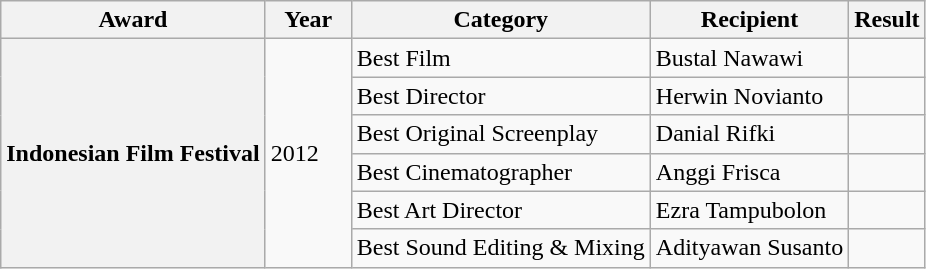<table class="wikitable">
<tr>
<th scope="col">Award</th>
<th scope="col" width="50">Year</th>
<th scope="col">Category</th>
<th scope="col">Recipient</th>
<th scope="col">Result</th>
</tr>
<tr>
<th rowspan="6" scope="row">Indonesian Film Festival</th>
<td rowspan="6">2012</td>
<td>Best Film</td>
<td>Bustal Nawawi</td>
<td></td>
</tr>
<tr>
<td>Best Director</td>
<td>Herwin Novianto</td>
<td></td>
</tr>
<tr>
<td>Best Original Screenplay</td>
<td>Danial Rifki</td>
<td></td>
</tr>
<tr>
<td>Best Cinematographer</td>
<td>Anggi Frisca</td>
<td></td>
</tr>
<tr>
<td>Best Art Director</td>
<td>Ezra Tampubolon</td>
<td></td>
</tr>
<tr>
<td>Best Sound Editing & Mixing</td>
<td>Adityawan Susanto</td>
<td></td>
</tr>
</table>
